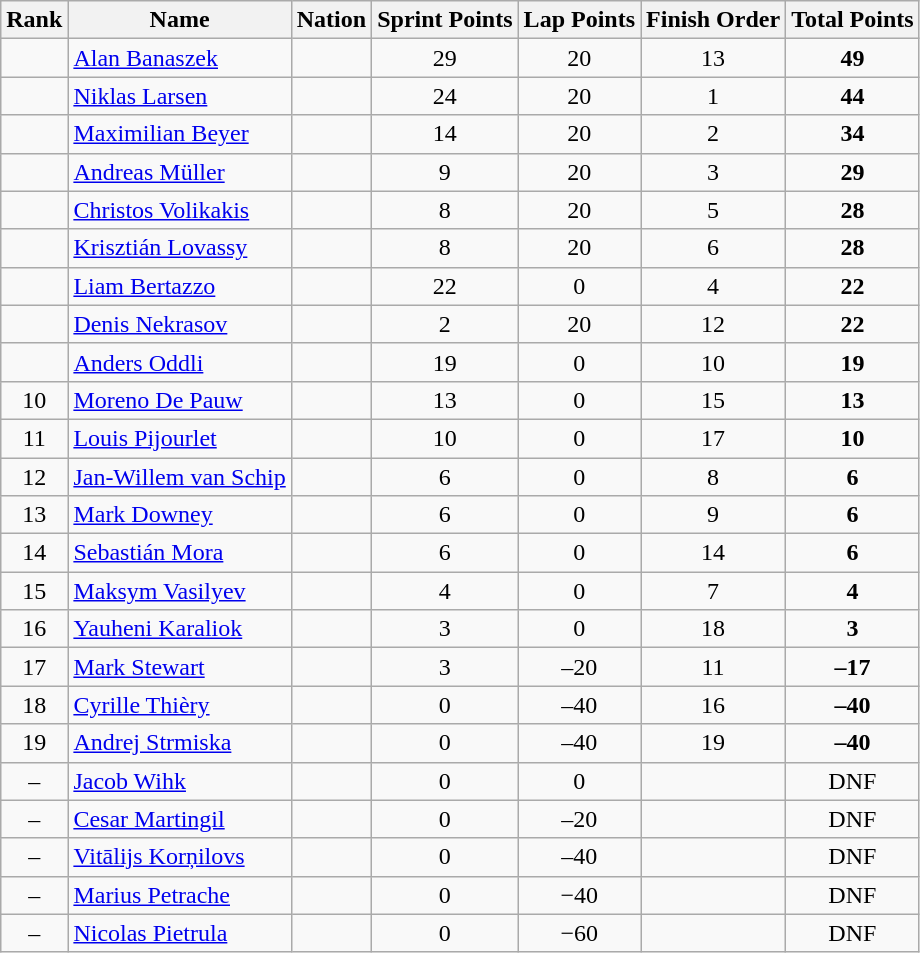<table class="wikitable sortable" style="text-align:center">
<tr>
<th>Rank</th>
<th>Name</th>
<th>Nation</th>
<th>Sprint Points</th>
<th>Lap Points</th>
<th>Finish Order</th>
<th>Total Points</th>
</tr>
<tr>
<td></td>
<td align=left><a href='#'>Alan Banaszek</a></td>
<td align=left></td>
<td>29</td>
<td>20</td>
<td>13</td>
<td><strong>49</strong></td>
</tr>
<tr>
<td></td>
<td align=left><a href='#'>Niklas Larsen</a></td>
<td align=left></td>
<td>24</td>
<td>20</td>
<td>1</td>
<td><strong>44</strong></td>
</tr>
<tr>
<td></td>
<td align=left><a href='#'>Maximilian Beyer</a></td>
<td align=left></td>
<td>14</td>
<td>20</td>
<td>2</td>
<td><strong>34</strong></td>
</tr>
<tr>
<td></td>
<td align=left><a href='#'>Andreas Müller</a></td>
<td align=left></td>
<td>9</td>
<td>20</td>
<td>3</td>
<td><strong>29</strong></td>
</tr>
<tr>
<td></td>
<td align=left><a href='#'>Christos Volikakis</a></td>
<td align=left></td>
<td>8</td>
<td>20</td>
<td>5</td>
<td><strong>28</strong></td>
</tr>
<tr>
<td></td>
<td align=left><a href='#'>Krisztián Lovassy</a></td>
<td align=left></td>
<td>8</td>
<td>20</td>
<td>6</td>
<td><strong>28</strong></td>
</tr>
<tr>
<td></td>
<td align=left><a href='#'>Liam Bertazzo</a></td>
<td align=left></td>
<td>22</td>
<td>0</td>
<td>4</td>
<td><strong>22</strong></td>
</tr>
<tr>
<td></td>
<td align=left><a href='#'>Denis Nekrasov</a></td>
<td align=left></td>
<td>2</td>
<td>20</td>
<td>12</td>
<td><strong>22</strong></td>
</tr>
<tr>
<td></td>
<td align=left><a href='#'>Anders Oddli</a></td>
<td align=left></td>
<td>19</td>
<td>0</td>
<td>10</td>
<td><strong>19</strong></td>
</tr>
<tr>
<td>10</td>
<td align=left><a href='#'>Moreno De Pauw</a></td>
<td align=left></td>
<td>13</td>
<td>0</td>
<td>15</td>
<td><strong>13</strong></td>
</tr>
<tr>
<td>11</td>
<td align=left><a href='#'>Louis Pijourlet</a></td>
<td align=left></td>
<td>10</td>
<td>0</td>
<td>17</td>
<td><strong>10</strong></td>
</tr>
<tr>
<td>12</td>
<td align=left><a href='#'>Jan-Willem van Schip</a></td>
<td align=left></td>
<td>6</td>
<td>0</td>
<td>8</td>
<td><strong>6</strong></td>
</tr>
<tr>
<td>13</td>
<td align=left><a href='#'>Mark Downey</a></td>
<td align=left></td>
<td>6</td>
<td>0</td>
<td>9</td>
<td><strong>6</strong></td>
</tr>
<tr>
<td>14</td>
<td align=left><a href='#'>Sebastián Mora</a></td>
<td align=left></td>
<td>6</td>
<td>0</td>
<td>14</td>
<td><strong>6</strong></td>
</tr>
<tr>
<td>15</td>
<td align=left><a href='#'>Maksym Vasilyev</a></td>
<td align=left></td>
<td>4</td>
<td>0</td>
<td>7</td>
<td><strong>4</strong></td>
</tr>
<tr>
<td>16</td>
<td align=left><a href='#'>Yauheni Karaliok</a></td>
<td align=left></td>
<td>3</td>
<td>0</td>
<td>18</td>
<td><strong>3</strong></td>
</tr>
<tr>
<td>17</td>
<td align=left><a href='#'>Mark Stewart</a></td>
<td align=left></td>
<td>3</td>
<td>–20</td>
<td>11</td>
<td><strong>–17</strong></td>
</tr>
<tr>
<td>18</td>
<td align=left><a href='#'>Cyrille Thièry</a></td>
<td align=left></td>
<td>0</td>
<td>–40</td>
<td>16</td>
<td><strong>–40</strong></td>
</tr>
<tr>
<td>19</td>
<td align=left><a href='#'>Andrej Strmiska</a></td>
<td align=left></td>
<td>0</td>
<td>–40</td>
<td>19</td>
<td><strong>–40</strong></td>
</tr>
<tr>
<td>–</td>
<td align=left><a href='#'>Jacob Wihk</a></td>
<td align=left></td>
<td>0</td>
<td>0</td>
<td></td>
<td>DNF</td>
</tr>
<tr>
<td>–</td>
<td align=left><a href='#'>Cesar Martingil</a></td>
<td align=left></td>
<td>0</td>
<td>–20</td>
<td></td>
<td>DNF</td>
</tr>
<tr>
<td>–</td>
<td align=left><a href='#'>Vitālijs Korņilovs</a></td>
<td align=left></td>
<td>0</td>
<td>–40</td>
<td></td>
<td>DNF</td>
</tr>
<tr>
<td>–</td>
<td align=left><a href='#'>Marius Petrache</a></td>
<td align=left></td>
<td>0</td>
<td>−40</td>
<td></td>
<td>DNF</td>
</tr>
<tr>
<td>–</td>
<td align=left><a href='#'>Nicolas Pietrula</a></td>
<td align=left></td>
<td>0</td>
<td>−60</td>
<td></td>
<td>DNF</td>
</tr>
</table>
